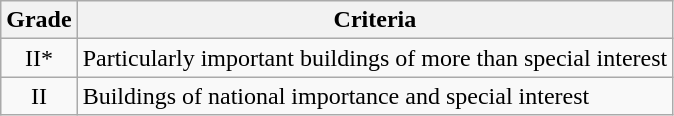<table class="wikitable">
<tr>
<th>Grade</th>
<th>Criteria</th>
</tr>
<tr>
<td align="center" >II*</td>
<td>Particularly important buildings of more than special interest</td>
</tr>
<tr>
<td align="center" >II</td>
<td>Buildings of national importance and special interest</td>
</tr>
</table>
